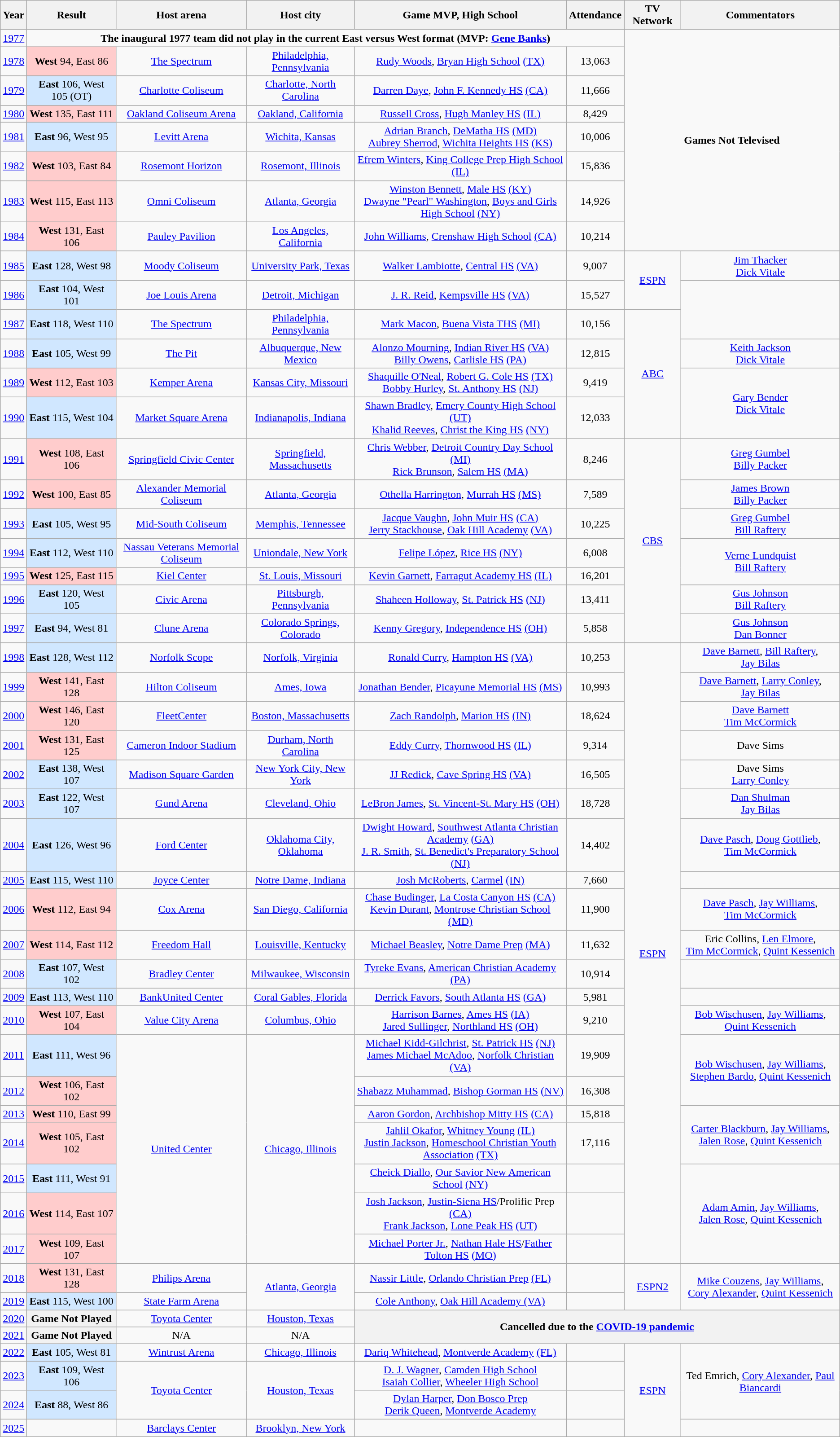<table class="wikitable sortable" style="text-align:center">
<tr>
<th>Year</th>
<th>Result</th>
<th>Host arena</th>
<th>Host city</th>
<th>Game MVP, High School</th>
<th>Attendance</th>
<th>TV Network</th>
<th>Commentators</th>
</tr>
<tr>
<td><a href='#'>1977</a></td>
<td colspan="5" align="center"><strong>The inaugural 1977 team did not play in the current East versus West format (MVP: <a href='#'>Gene Banks</a>)</strong></td>
<td colspan="2" rowspan="8"><strong>Games Not Televised</strong></td>
</tr>
<tr>
<td><a href='#'>1978</a></td>
<td style="background:#fcc;"><strong>West</strong> 94, East 86</td>
<td><a href='#'>The Spectrum</a></td>
<td><a href='#'>Philadelphia, Pennsylvania</a></td>
<td><a href='#'>Rudy Woods</a>, <a href='#'>Bryan High School</a> <a href='#'>(TX)</a></td>
<td>13,063</td>
</tr>
<tr>
<td><a href='#'>1979</a></td>
<td style="background:#d0e7ff;"><strong>East</strong> 106, West 105 (OT)</td>
<td><a href='#'>Charlotte Coliseum</a></td>
<td><a href='#'>Charlotte, North Carolina</a></td>
<td><a href='#'>Darren Daye</a>, <a href='#'>John F. Kennedy HS</a> <a href='#'>(CA)</a></td>
<td>11,666</td>
</tr>
<tr>
<td><a href='#'>1980</a></td>
<td style="background:#fcc;"><strong>West</strong> 135, East 111</td>
<td><a href='#'>Oakland Coliseum Arena</a></td>
<td><a href='#'>Oakland, California</a></td>
<td><a href='#'>Russell Cross</a>, <a href='#'>Hugh Manley HS</a> <a href='#'>(IL)</a></td>
<td>8,429</td>
</tr>
<tr>
<td><a href='#'>1981</a></td>
<td style="background:#d0e7ff;"><strong>East</strong> 96, West 95</td>
<td><a href='#'>Levitt Arena</a></td>
<td><a href='#'>Wichita, Kansas</a></td>
<td><a href='#'>Adrian Branch</a>, <a href='#'>DeMatha HS</a> <a href='#'>(MD)</a> <br> <a href='#'>Aubrey Sherrod</a>, <a href='#'>Wichita Heights HS</a> <a href='#'>(KS)</a></td>
<td>10,006</td>
</tr>
<tr>
<td><a href='#'>1982</a></td>
<td style="background:#fcc;"><strong>West</strong> 103, East 84</td>
<td><a href='#'>Rosemont Horizon</a></td>
<td><a href='#'>Rosemont, Illinois</a></td>
<td><a href='#'>Efrem Winters</a>, <a href='#'>King College Prep High School</a> <a href='#'>(IL)</a></td>
<td>15,836</td>
</tr>
<tr>
<td><a href='#'>1983</a></td>
<td style="background:#fcc;"><strong>West</strong> 115, East 113</td>
<td><a href='#'>Omni Coliseum</a></td>
<td><a href='#'>Atlanta, Georgia</a></td>
<td><a href='#'>Winston Bennett</a>, <a href='#'>Male HS</a> <a href='#'>(KY)</a> <br> <a href='#'>Dwayne "Pearl" Washington</a>, <a href='#'>Boys and Girls High School</a> <a href='#'>(NY)</a></td>
<td>14,926</td>
</tr>
<tr>
<td><a href='#'>1984</a></td>
<td style="background:#fcc;"><strong>West</strong> 131, East 106</td>
<td><a href='#'>Pauley Pavilion</a></td>
<td><a href='#'>Los Angeles, California</a></td>
<td><a href='#'>John Williams</a>, <a href='#'>Crenshaw High School</a> <a href='#'>(CA)</a></td>
<td>10,214</td>
</tr>
<tr>
<td><a href='#'>1985</a></td>
<td style="background:#d0e7ff;"><strong>East</strong> 128, West 98</td>
<td><a href='#'>Moody Coliseum</a></td>
<td><a href='#'>University Park, Texas</a></td>
<td><a href='#'>Walker Lambiotte</a>, <a href='#'>Central HS</a> <a href='#'>(VA)</a></td>
<td>9,007</td>
<td rowspan=2><a href='#'>ESPN</a></td>
<td><a href='#'>Jim Thacker</a> <br> <a href='#'>Dick Vitale</a></td>
</tr>
<tr |>
<td><a href='#'>1986</a></td>
<td style="background:#d0e7ff;"><strong>East</strong> 104, West 101</td>
<td><a href='#'>Joe Louis Arena</a></td>
<td><a href='#'>Detroit, Michigan</a></td>
<td><a href='#'>J. R. Reid</a>, <a href='#'>Kempsville HS</a> <a href='#'>(VA)</a></td>
<td>15,527</td>
</tr>
<tr>
<td><a href='#'>1987</a></td>
<td style="background:#d0e7ff;"><strong>East</strong> 118, West 110</td>
<td><a href='#'>The Spectrum</a></td>
<td><a href='#'>Philadelphia, Pennsylvania</a></td>
<td><a href='#'>Mark Macon</a>, <a href='#'>Buena Vista THS</a> <a href='#'>(MI)</a></td>
<td>10,156</td>
<td rowspan=4><a href='#'>ABC</a></td>
</tr>
<tr>
<td><a href='#'>1988</a></td>
<td style="background:#d0e7ff;"><strong>East</strong> 105, West 99</td>
<td><a href='#'>The Pit</a></td>
<td><a href='#'>Albuquerque, New Mexico</a></td>
<td><a href='#'>Alonzo Mourning</a>, <a href='#'>Indian River HS</a> <a href='#'>(VA)</a> <br> <a href='#'>Billy Owens</a>, <a href='#'>Carlisle HS</a> <a href='#'>(PA)</a></td>
<td>12,815</td>
<td><a href='#'>Keith Jackson</a> <br> <a href='#'>Dick Vitale</a></td>
</tr>
<tr>
<td><a href='#'>1989</a></td>
<td style="background:#fcc;"><strong>West</strong> 112, East 103</td>
<td><a href='#'>Kemper Arena</a></td>
<td><a href='#'>Kansas City, Missouri</a></td>
<td><a href='#'>Shaquille O'Neal</a>, <a href='#'>Robert G. Cole HS</a> <a href='#'>(TX)</a> <br> <a href='#'>Bobby Hurley</a>, <a href='#'>St. Anthony HS</a> <a href='#'>(NJ)</a></td>
<td>9,419</td>
<td rowspan=2><a href='#'>Gary Bender</a> <br> <a href='#'>Dick Vitale</a></td>
</tr>
<tr>
<td><a href='#'>1990</a></td>
<td style="background:#d0e7ff;"><strong>East</strong> 115, West 104</td>
<td><a href='#'>Market Square Arena</a></td>
<td><a href='#'>Indianapolis, Indiana</a></td>
<td><a href='#'>Shawn Bradley</a>, <a href='#'>Emery County High School</a> <a href='#'>(UT)</a> <br> <a href='#'>Khalid Reeves</a>, <a href='#'>Christ the King HS</a> <a href='#'>(NY)</a></td>
<td>12,033</td>
</tr>
<tr>
<td><a href='#'>1991</a></td>
<td style="background:#fcc;"><strong>West</strong> 108, East 106</td>
<td><a href='#'>Springfield Civic Center</a></td>
<td><a href='#'>Springfield, Massachusetts</a></td>
<td><a href='#'>Chris Webber</a>, <a href='#'>Detroit Country Day School</a> <a href='#'>(MI)</a> <br> <a href='#'>Rick Brunson</a>, <a href='#'>Salem HS</a> <a href='#'>(MA)</a></td>
<td>8,246</td>
<td rowspan=7><a href='#'>CBS</a></td>
<td><a href='#'>Greg Gumbel</a> <br> <a href='#'>Billy Packer</a></td>
</tr>
<tr>
<td><a href='#'>1992</a></td>
<td style="background:#fcc;"><strong>West</strong> 100, East 85</td>
<td><a href='#'>Alexander Memorial Coliseum</a></td>
<td><a href='#'>Atlanta, Georgia</a></td>
<td><a href='#'>Othella Harrington</a>, <a href='#'>Murrah HS</a> <a href='#'>(MS)</a></td>
<td>7,589</td>
<td><a href='#'>James Brown</a> <br> <a href='#'>Billy Packer</a></td>
</tr>
<tr>
<td><a href='#'>1993</a></td>
<td style="background:#d0e7ff;"><strong>East</strong> 105, West 95</td>
<td><a href='#'>Mid-South Coliseum</a></td>
<td><a href='#'>Memphis, Tennessee</a></td>
<td><a href='#'>Jacque Vaughn</a>, <a href='#'>John Muir HS</a> <a href='#'>(CA)</a> <br> <a href='#'>Jerry Stackhouse</a>, <a href='#'>Oak Hill Academy</a> <a href='#'>(VA)</a></td>
<td>10,225</td>
<td><a href='#'>Greg Gumbel</a> <br> <a href='#'>Bill Raftery</a></td>
</tr>
<tr>
<td><a href='#'>1994</a></td>
<td style="background:#d0e7ff;"><strong>East</strong> 112, West 110</td>
<td><a href='#'>Nassau Veterans Memorial Coliseum</a></td>
<td><a href='#'>Uniondale, New York</a></td>
<td><a href='#'>Felipe López</a>, <a href='#'>Rice HS</a> <a href='#'>(NY)</a></td>
<td>6,008</td>
<td rowspan=2><a href='#'>Verne Lundquist</a> <br> <a href='#'>Bill Raftery</a></td>
</tr>
<tr>
<td><a href='#'>1995</a></td>
<td style="background:#fcc;"><strong>West</strong> 125, East 115</td>
<td><a href='#'>Kiel Center</a></td>
<td><a href='#'>St. Louis, Missouri</a></td>
<td><a href='#'>Kevin Garnett</a>, <a href='#'>Farragut Academy HS</a> <a href='#'>(IL)</a></td>
<td>16,201</td>
</tr>
<tr>
<td><a href='#'>1996</a></td>
<td style="background:#d0e7ff;"><strong>East</strong> 120, West 105</td>
<td><a href='#'>Civic Arena</a></td>
<td><a href='#'>Pittsburgh, Pennsylvania</a></td>
<td><a href='#'>Shaheen Holloway</a>, <a href='#'>St. Patrick HS</a> <a href='#'>(NJ)</a></td>
<td>13,411</td>
<td><a href='#'>Gus Johnson</a> <br> <a href='#'>Bill Raftery</a></td>
</tr>
<tr>
<td><a href='#'>1997</a></td>
<td style="background:#d0e7ff;"><strong>East</strong> 94, West 81</td>
<td><a href='#'>Clune Arena</a></td>
<td><a href='#'>Colorado Springs, Colorado</a></td>
<td><a href='#'>Kenny Gregory</a>, <a href='#'>Independence HS</a> <a href='#'>(OH)</a></td>
<td>5,858</td>
<td><a href='#'>Gus Johnson</a> <br> <a href='#'>Dan Bonner</a></td>
</tr>
<tr>
<td><a href='#'>1998</a></td>
<td style="background:#d0e7ff;"><strong>East</strong> 128, West 112</td>
<td><a href='#'>Norfolk Scope</a></td>
<td><a href='#'>Norfolk, Virginia</a></td>
<td><a href='#'>Ronald Curry</a>, <a href='#'>Hampton HS</a> <a href='#'>(VA)</a></td>
<td>10,253</td>
<td rowspan=20><a href='#'>ESPN</a></td>
<td><a href='#'>Dave Barnett</a>, <a href='#'>Bill Raftery</a>, <br> <a href='#'>Jay Bilas</a></td>
</tr>
<tr>
<td><a href='#'>1999</a></td>
<td style="background:#fcc;"><strong>West</strong> 141, East 128</td>
<td><a href='#'>Hilton Coliseum</a></td>
<td><a href='#'>Ames, Iowa</a></td>
<td><a href='#'>Jonathan Bender</a>, <a href='#'>Picayune Memorial HS</a> <a href='#'>(MS)</a></td>
<td>10,993</td>
<td><a href='#'>Dave Barnett</a>, <a href='#'>Larry Conley</a>, <br> <a href='#'>Jay Bilas</a></td>
</tr>
<tr>
<td><a href='#'>2000</a></td>
<td style="background:#fcc;"><strong>West</strong> 146, East 120</td>
<td><a href='#'>FleetCenter</a></td>
<td><a href='#'>Boston, Massachusetts</a></td>
<td><a href='#'>Zach Randolph</a>, <a href='#'>Marion HS</a> <a href='#'>(IN)</a></td>
<td>18,624</td>
<td><a href='#'>Dave Barnett</a> <br> <a href='#'>Tim McCormick</a></td>
</tr>
<tr>
<td><a href='#'>2001</a></td>
<td style="background:#fcc;"><strong>West</strong> 131, East 125</td>
<td><a href='#'>Cameron Indoor Stadium</a></td>
<td><a href='#'>Durham, North Carolina</a></td>
<td><a href='#'>Eddy Curry</a>, <a href='#'>Thornwood HS</a> <a href='#'>(IL)</a></td>
<td>9,314</td>
<td>Dave Sims</td>
</tr>
<tr>
<td><a href='#'>2002</a></td>
<td style="background:#d0e7ff;"><strong>East</strong> 138, West 107</td>
<td><a href='#'>Madison Square Garden</a></td>
<td><a href='#'>New York City, New York</a></td>
<td><a href='#'>JJ Redick</a>, <a href='#'>Cave Spring HS</a> <a href='#'>(VA)</a></td>
<td>16,505</td>
<td>Dave Sims <br> <a href='#'>Larry Conley</a></td>
</tr>
<tr>
<td><a href='#'>2003</a></td>
<td style="background:#d0e7ff;"><strong>East</strong> 122, West 107</td>
<td><a href='#'>Gund Arena</a></td>
<td><a href='#'>Cleveland, Ohio</a></td>
<td><a href='#'>LeBron James</a>, <a href='#'>St. Vincent-St. Mary HS</a> <a href='#'>(OH)</a></td>
<td>18,728</td>
<td><a href='#'>Dan Shulman</a> <br> <a href='#'>Jay Bilas</a></td>
</tr>
<tr>
<td><a href='#'>2004</a></td>
<td style="background:#d0e7ff;"><strong>East</strong> 126, West 96</td>
<td><a href='#'>Ford Center</a></td>
<td><a href='#'>Oklahoma City, Oklahoma</a></td>
<td><a href='#'>Dwight Howard</a>, <a href='#'>Southwest Atlanta Christian Academy</a> <a href='#'>(GA)</a> <br> <a href='#'>J. R. Smith</a>, <a href='#'>St. Benedict's Preparatory School</a> <a href='#'>(NJ)</a></td>
<td>14,402</td>
<td><a href='#'>Dave Pasch</a>, <a href='#'>Doug Gottlieb</a>, <br> <a href='#'>Tim McCormick</a></td>
</tr>
<tr>
<td><a href='#'>2005</a></td>
<td style="background:#d0e7ff;"><strong>East</strong> 115, West 110</td>
<td><a href='#'>Joyce Center</a></td>
<td><a href='#'>Notre Dame, Indiana</a></td>
<td><a href='#'>Josh McRoberts</a>, <a href='#'>Carmel</a> <a href='#'>(IN)</a></td>
<td>7,660</td>
</tr>
<tr>
<td><a href='#'>2006</a></td>
<td style="background:#fcc;"><strong>West</strong> 112, East 94</td>
<td><a href='#'>Cox Arena</a></td>
<td><a href='#'>San Diego, California</a></td>
<td><a href='#'>Chase Budinger</a>, <a href='#'>La Costa Canyon HS</a> <a href='#'>(CA)</a> <br> <a href='#'>Kevin Durant</a>, <a href='#'>Montrose Christian School</a> <a href='#'>(MD)</a></td>
<td>11,900</td>
<td><a href='#'>Dave Pasch</a>, <a href='#'>Jay Williams</a>, <br> <a href='#'>Tim McCormick</a></td>
</tr>
<tr>
<td><a href='#'>2007</a></td>
<td style="background:#fcc;"><strong>West</strong> 114, East 112</td>
<td><a href='#'>Freedom Hall</a></td>
<td><a href='#'>Louisville, Kentucky</a></td>
<td><a href='#'>Michael Beasley</a>, <a href='#'>Notre Dame Prep</a> <a href='#'>(MA)</a></td>
<td>11,632</td>
<td>Eric Collins, <a href='#'>Len Elmore</a>, <br> <a href='#'>Tim McCormick</a>, <a href='#'>Quint Kessenich</a></td>
</tr>
<tr>
<td><a href='#'>2008</a></td>
<td style="background:#d0e7ff;"><strong>East</strong> 107, West 102</td>
<td><a href='#'>Bradley Center</a></td>
<td><a href='#'>Milwaukee, Wisconsin</a></td>
<td><a href='#'>Tyreke Evans</a>, <a href='#'>American Christian Academy</a> <a href='#'>(PA)</a></td>
<td>10,914</td>
<td> </td>
</tr>
<tr>
<td><a href='#'>2009</a></td>
<td style="background:#d0e7ff;"><strong>East</strong> 113, West 110</td>
<td><a href='#'>BankUnited Center</a></td>
<td><a href='#'>Coral Gables, Florida</a></td>
<td><a href='#'>Derrick Favors</a>, <a href='#'>South Atlanta HS</a> <a href='#'>(GA)</a></td>
<td>5,981</td>
<td> </td>
</tr>
<tr>
<td><a href='#'>2010</a></td>
<td style="background:#fcc;"><strong>West</strong> 107, East 104</td>
<td><a href='#'>Value City Arena</a></td>
<td><a href='#'>Columbus, Ohio</a></td>
<td><a href='#'>Harrison Barnes</a>, <a href='#'>Ames HS</a> <a href='#'>(IA)</a> <br> <a href='#'>Jared Sullinger</a>, <a href='#'>Northland HS</a> <a href='#'>(OH)</a></td>
<td>9,210</td>
<td><a href='#'>Bob Wischusen</a>, <a href='#'>Jay Williams</a>, <br> <a href='#'>Quint Kessenich</a></td>
</tr>
<tr>
<td><a href='#'>2011</a></td>
<td style="background:#d0e7ff;"><strong>East</strong> 111, West 96</td>
<td rowspan=7><a href='#'>United Center</a></td>
<td rowspan=7><a href='#'>Chicago, Illinois</a></td>
<td><a href='#'>Michael Kidd-Gilchrist</a>, <a href='#'>St. Patrick HS</a> <a href='#'>(NJ)</a> <br> <a href='#'>James Michael McAdoo</a>, <a href='#'>Norfolk Christian</a> <a href='#'>(VA)</a></td>
<td>19,909</td>
<td rowspan=2><a href='#'>Bob Wischusen</a>, <a href='#'>Jay Williams</a>, <br> <a href='#'>Stephen Bardo</a>, <a href='#'>Quint Kessenich</a></td>
</tr>
<tr>
<td><a href='#'>2012</a></td>
<td style="background:#fcc;"><strong>West</strong> 106, East 102</td>
<td><a href='#'>Shabazz Muhammad</a>, <a href='#'>Bishop Gorman HS</a> <a href='#'>(NV)</a></td>
<td>16,308</td>
</tr>
<tr>
<td><a href='#'>2013</a></td>
<td style="background:#fcc;"><strong>West</strong> 110, East 99</td>
<td><a href='#'>Aaron Gordon</a>, <a href='#'>Archbishop Mitty HS</a> <a href='#'>(CA)</a></td>
<td>15,818</td>
<td rowspan=2><a href='#'>Carter Blackburn</a>, <a href='#'>Jay Williams</a>, <br> <a href='#'>Jalen Rose</a>, <a href='#'>Quint Kessenich</a></td>
</tr>
<tr>
<td><a href='#'>2014</a></td>
<td style="background:#fcc;"><strong>West</strong> 105, East 102</td>
<td><a href='#'>Jahlil Okafor</a>, <a href='#'>Whitney Young</a> <a href='#'>(IL)</a> <br> <a href='#'>Justin Jackson</a>, <a href='#'>Homeschool Christian Youth Association</a> <a href='#'>(TX)</a></td>
<td>17,116</td>
</tr>
<tr>
<td><a href='#'>2015</a></td>
<td style="background:#d0e7ff;"><strong>East</strong> 111, West 91</td>
<td><a href='#'>Cheick Diallo</a>, <a href='#'>Our Savior New American School</a> <a href='#'>(NY)</a></td>
<td> </td>
<td rowspan=3><a href='#'>Adam Amin</a>, <a href='#'>Jay Williams</a>, <br> <a href='#'>Jalen Rose</a>, <a href='#'>Quint Kessenich</a></td>
</tr>
<tr>
<td><a href='#'>2016</a></td>
<td style="background:#fcc;"><strong>West</strong> 114, East 107</td>
<td><a href='#'>Josh Jackson</a>, <a href='#'>Justin-Siena HS</a>/Prolific Prep <a href='#'>(CA)</a> <br> <a href='#'>Frank Jackson</a>, <a href='#'>Lone Peak HS</a> <a href='#'>(UT)</a></td>
<td> </td>
</tr>
<tr>
<td><a href='#'>2017</a></td>
<td style="background:#fcc;"><strong>West</strong> 109, East 107</td>
<td><a href='#'>Michael Porter Jr.</a>, <a href='#'>Nathan Hale HS</a>/<a href='#'>Father Tolton HS</a> <a href='#'>(MO)</a></td>
<td> </td>
</tr>
<tr>
<td><a href='#'>2018</a></td>
<td style="background:#fcc;"><strong>West</strong> 131, East 128</td>
<td><a href='#'>Philips Arena</a></td>
<td rowspan=2><a href='#'>Atlanta, Georgia</a></td>
<td><a href='#'>Nassir Little</a>, <a href='#'>Orlando Christian Prep</a> <a href='#'>(FL)</a></td>
<td> </td>
<td rowspan=2><a href='#'>ESPN2</a></td>
<td rowspan=2><a href='#'>Mike Couzens</a>, <a href='#'>Jay Williams</a>, <br> <a href='#'>Cory Alexander</a>, <a href='#'>Quint Kessenich</a></td>
</tr>
<tr>
<td><a href='#'>2019</a></td>
<td style="background:#d0e7ff;"><strong>East</strong> 115, West 100</td>
<td><a href='#'>State Farm Arena</a></td>
<td><a href='#'>Cole Anthony</a>, <a href='#'>Oak Hill Academy (VA)</a></td>
<td> </td>
</tr>
<tr>
<td><a href='#'>2020</a></td>
<th>Game Not Played</th>
<td><a href='#'>Toyota Center</a></td>
<td><a href='#'>Houston, Texas</a></td>
<th colspan="4" rowspan="2">Cancelled due to the <a href='#'>COVID-19 pandemic</a></th>
</tr>
<tr>
<td><a href='#'>2021</a></td>
<th>Game Not Played</th>
<td>N/A</td>
<td>N/A</td>
</tr>
<tr>
<td><a href='#'>2022</a></td>
<td style="background:#d0e7ff;"><strong>East</strong> 105, West 81</td>
<td><a href='#'>Wintrust Arena</a></td>
<td><a href='#'>Chicago, Illinois</a></td>
<td><a href='#'>Dariq Whitehead</a>, <a href='#'>Montverde Academy</a> <a href='#'>(FL)</a></td>
<td> </td>
<td rowspan="4"><a href='#'>ESPN</a></td>
<td rowspan="3">Ted Emrich, <a href='#'>Cory Alexander</a>, <a href='#'>Paul Biancardi</a></td>
</tr>
<tr>
<td><a href='#'>2023</a></td>
<td style="background:#d0e7ff;"><strong>East</strong> 109, West 106</td>
<td rowspan="2"><a href='#'>Toyota Center</a></td>
<td rowspan="2"><a href='#'>Houston, Texas</a></td>
<td><a href='#'>D. J. Wagner</a>, <a href='#'>Camden High School</a><br><a href='#'>Isaiah Collier</a>, <a href='#'>Wheeler High School</a></td>
<td> </td>
</tr>
<tr>
<td><a href='#'>2024</a></td>
<td style="background:#d0e7ff;"><strong>East</strong> 88, West 86</td>
<td><a href='#'>Dylan Harper</a>, <a href='#'>Don Bosco Prep</a><br><a href='#'>Derik Queen</a>, <a href='#'>Montverde Academy</a></td>
</tr>
<tr>
<td><a href='#'>2025</a></td>
<td></td>
<td><a href='#'>Barclays Center</a></td>
<td><a href='#'>Brooklyn, New York</a></td>
<td></td>
<td></td>
</tr>
</table>
